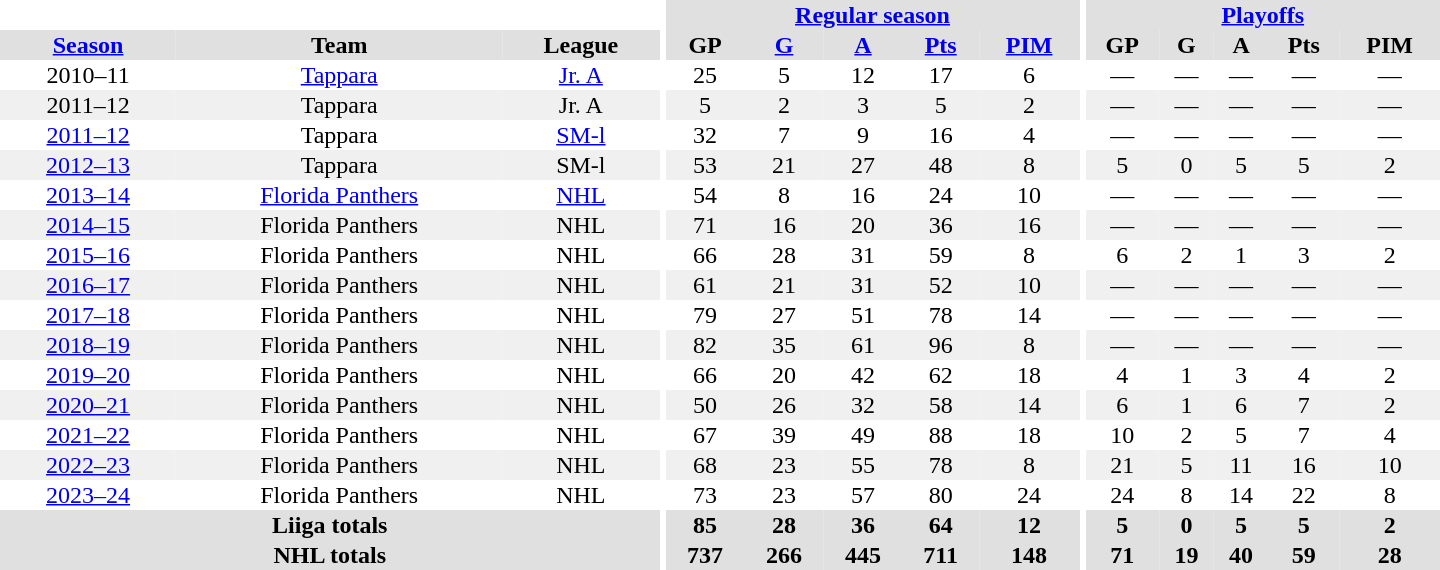<table border="0" cellpadding="1" cellspacing="0" style="text-align:center; width:60em;">
<tr bgcolor="#e0e0e0">
<th colspan="3" bgcolor="#ffffff"></th>
<th rowspan="99" bgcolor="#ffffff"></th>
<th colspan="5"><a href='#'>Regular season</a></th>
<th rowspan="99" bgcolor="#ffffff"></th>
<th colspan="5"><a href='#'>Playoffs</a></th>
</tr>
<tr bgcolor="#e0e0e0">
<th><a href='#'>Season</a></th>
<th>Team</th>
<th>League</th>
<th>GP</th>
<th><a href='#'>G</a></th>
<th><a href='#'>A</a></th>
<th><a href='#'>Pts</a></th>
<th><a href='#'>PIM</a></th>
<th>GP</th>
<th>G</th>
<th>A</th>
<th>Pts</th>
<th>PIM</th>
</tr>
<tr>
<td>2010–11</td>
<td><a href='#'>Tappara</a></td>
<td><a href='#'>Jr. A</a></td>
<td>25</td>
<td>5</td>
<td>12</td>
<td>17</td>
<td>6</td>
<td>—</td>
<td>—</td>
<td>—</td>
<td>—</td>
<td>—</td>
</tr>
<tr bgcolor="#f0f0f0">
<td>2011–12</td>
<td>Tappara</td>
<td>Jr. A</td>
<td>5</td>
<td>2</td>
<td>3</td>
<td>5</td>
<td>2</td>
<td>—</td>
<td>—</td>
<td>—</td>
<td>—</td>
<td>—</td>
</tr>
<tr>
<td><a href='#'>2011–12</a></td>
<td>Tappara</td>
<td><a href='#'>SM-l</a></td>
<td>32</td>
<td>7</td>
<td>9</td>
<td>16</td>
<td>4</td>
<td>—</td>
<td>—</td>
<td>—</td>
<td>—</td>
<td>—</td>
</tr>
<tr bgcolor="#f0f0f0">
<td><a href='#'>2012–13</a></td>
<td>Tappara</td>
<td>SM-l</td>
<td>53</td>
<td>21</td>
<td>27</td>
<td>48</td>
<td>8</td>
<td>5</td>
<td>0</td>
<td>5</td>
<td>5</td>
<td>2</td>
</tr>
<tr>
<td><a href='#'>2013–14</a></td>
<td><a href='#'>Florida Panthers</a></td>
<td><a href='#'>NHL</a></td>
<td>54</td>
<td>8</td>
<td>16</td>
<td>24</td>
<td>10</td>
<td>—</td>
<td>—</td>
<td>—</td>
<td>—</td>
<td>—</td>
</tr>
<tr bgcolor="#f0f0f0">
<td><a href='#'>2014–15</a></td>
<td>Florida Panthers</td>
<td>NHL</td>
<td>71</td>
<td>16</td>
<td>20</td>
<td>36</td>
<td>16</td>
<td>—</td>
<td>—</td>
<td>—</td>
<td>—</td>
<td>—</td>
</tr>
<tr>
<td><a href='#'>2015–16</a></td>
<td>Florida Panthers</td>
<td>NHL</td>
<td>66</td>
<td>28</td>
<td>31</td>
<td>59</td>
<td>8</td>
<td>6</td>
<td>2</td>
<td>1</td>
<td>3</td>
<td>2</td>
</tr>
<tr bgcolor="#f0f0f0">
<td><a href='#'>2016–17</a></td>
<td>Florida Panthers</td>
<td>NHL</td>
<td>61</td>
<td>21</td>
<td>31</td>
<td>52</td>
<td>10</td>
<td>—</td>
<td>—</td>
<td>—</td>
<td>—</td>
<td>—</td>
</tr>
<tr>
<td><a href='#'>2017–18</a></td>
<td>Florida Panthers</td>
<td>NHL</td>
<td>79</td>
<td>27</td>
<td>51</td>
<td>78</td>
<td>14</td>
<td>—</td>
<td>—</td>
<td>—</td>
<td>—</td>
<td>—</td>
</tr>
<tr bgcolor="#f0f0f0">
<td><a href='#'>2018–19</a></td>
<td>Florida Panthers</td>
<td>NHL</td>
<td>82</td>
<td>35</td>
<td>61</td>
<td>96</td>
<td>8</td>
<td>—</td>
<td>—</td>
<td>—</td>
<td>—</td>
<td>—</td>
</tr>
<tr>
<td><a href='#'>2019–20</a></td>
<td>Florida Panthers</td>
<td>NHL</td>
<td>66</td>
<td>20</td>
<td>42</td>
<td>62</td>
<td>18</td>
<td>4</td>
<td>1</td>
<td>3</td>
<td>4</td>
<td>2</td>
</tr>
<tr bgcolor="#f0f0f0">
<td><a href='#'>2020–21</a></td>
<td>Florida Panthers</td>
<td>NHL</td>
<td>50</td>
<td>26</td>
<td>32</td>
<td>58</td>
<td>14</td>
<td>6</td>
<td>1</td>
<td>6</td>
<td>7</td>
<td>2</td>
</tr>
<tr>
<td><a href='#'>2021–22</a></td>
<td>Florida Panthers</td>
<td>NHL</td>
<td>67</td>
<td>39</td>
<td>49</td>
<td>88</td>
<td>18</td>
<td>10</td>
<td>2</td>
<td>5</td>
<td>7</td>
<td>4</td>
</tr>
<tr bgcolor="#f0f0f0">
<td><a href='#'>2022–23</a></td>
<td>Florida Panthers</td>
<td>NHL</td>
<td>68</td>
<td>23</td>
<td>55</td>
<td>78</td>
<td>8</td>
<td>21</td>
<td>5</td>
<td>11</td>
<td>16</td>
<td>10</td>
</tr>
<tr>
<td><a href='#'>2023–24</a></td>
<td>Florida Panthers</td>
<td>NHL</td>
<td>73</td>
<td>23</td>
<td>57</td>
<td>80</td>
<td>24</td>
<td>24</td>
<td>8</td>
<td>14</td>
<td>22</td>
<td>8</td>
</tr>
<tr bgcolor="#e0e0e0">
<th colspan="3">Liiga totals</th>
<th>85</th>
<th>28</th>
<th>36</th>
<th>64</th>
<th>12</th>
<th>5</th>
<th>0</th>
<th>5</th>
<th>5</th>
<th>2</th>
</tr>
<tr bgcolor="#e0e0e0">
<th colspan="3">NHL totals</th>
<th>737</th>
<th>266</th>
<th>445</th>
<th>711</th>
<th>148</th>
<th>71</th>
<th>19</th>
<th>40</th>
<th>59</th>
<th>28</th>
</tr>
</table>
